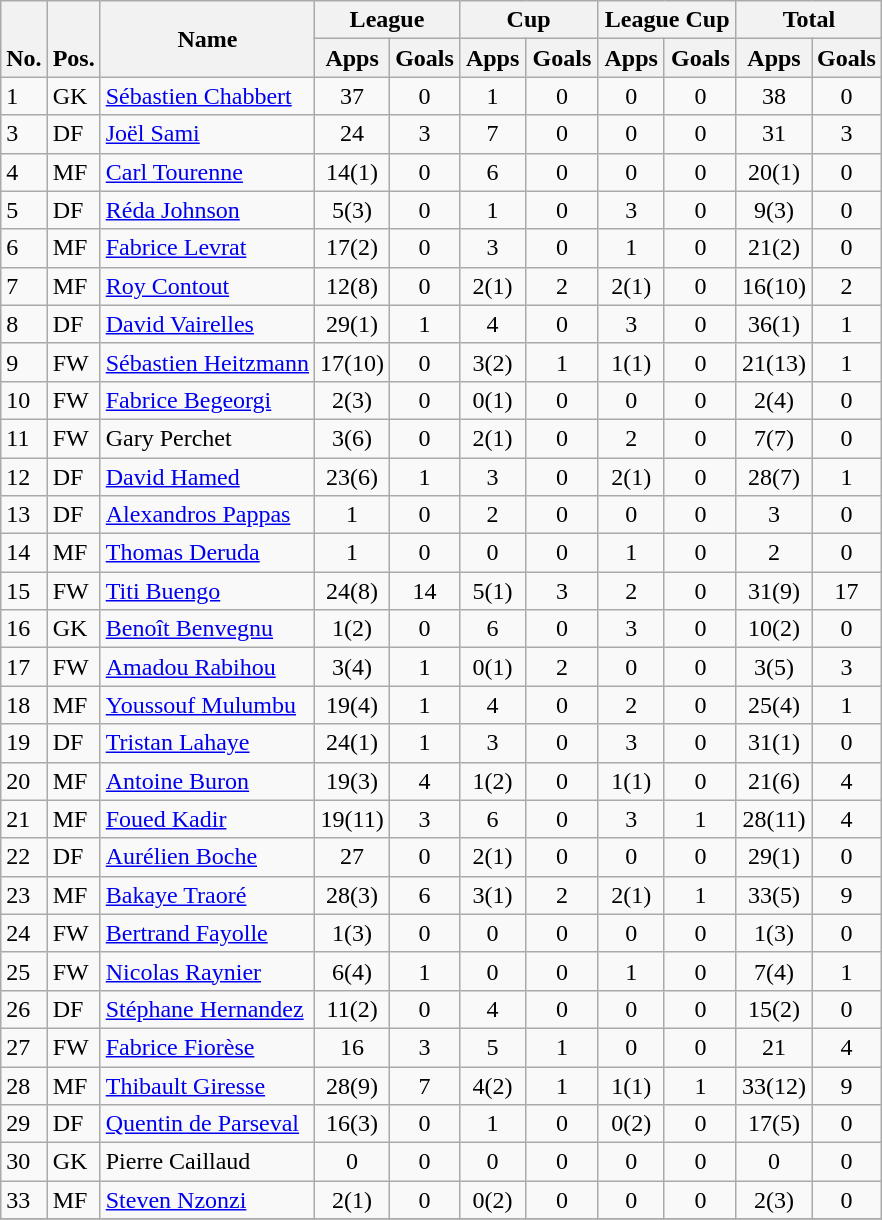<table class="wikitable" style="text-align:center">
<tr>
<th rowspan="2" valign="bottom">No.</th>
<th rowspan="2" valign="bottom">Pos.</th>
<th rowspan="2">Name</th>
<th colspan="2" width="85">League</th>
<th colspan="2" width="85">Cup</th>
<th colspan="2" width="85">League Cup</th>
<th colspan="2" width="85">Total</th>
</tr>
<tr>
<th>Apps</th>
<th>Goals</th>
<th>Apps</th>
<th>Goals</th>
<th>Apps</th>
<th>Goals</th>
<th>Apps</th>
<th>Goals</th>
</tr>
<tr>
<td align="left">1</td>
<td align="left">GK</td>
<td align="left"> <a href='#'>Sébastien Chabbert</a></td>
<td>37</td>
<td>0</td>
<td>1</td>
<td>0</td>
<td>0</td>
<td>0</td>
<td>38</td>
<td>0</td>
</tr>
<tr>
<td align="left">3</td>
<td align="left">DF</td>
<td align="left"> <a href='#'>Joël Sami</a></td>
<td>24</td>
<td>3</td>
<td>7</td>
<td>0</td>
<td>0</td>
<td>0</td>
<td>31</td>
<td>3</td>
</tr>
<tr>
<td align="left">4</td>
<td align="left">MF</td>
<td align="left"> <a href='#'>Carl Tourenne</a></td>
<td>14(1)</td>
<td>0</td>
<td>6</td>
<td>0</td>
<td>0</td>
<td>0</td>
<td>20(1)</td>
<td>0</td>
</tr>
<tr>
<td align="left">5</td>
<td align="left">DF</td>
<td align="left"> <a href='#'>Réda Johnson</a></td>
<td>5(3)</td>
<td>0</td>
<td>1</td>
<td>0</td>
<td>3</td>
<td>0</td>
<td>9(3)</td>
<td>0</td>
</tr>
<tr>
<td align="left">6</td>
<td align="left">MF</td>
<td align="left"> <a href='#'>Fabrice Levrat</a></td>
<td>17(2)</td>
<td>0</td>
<td>3</td>
<td>0</td>
<td>1</td>
<td>0</td>
<td>21(2)</td>
<td>0</td>
</tr>
<tr>
<td align="left">7</td>
<td align="left">MF</td>
<td align="left"> <a href='#'>Roy Contout</a></td>
<td>12(8)</td>
<td>0</td>
<td>2(1)</td>
<td>2</td>
<td>2(1)</td>
<td>0</td>
<td>16(10)</td>
<td>2</td>
</tr>
<tr>
<td align="left">8</td>
<td align="left">DF</td>
<td align="left"> <a href='#'>David Vairelles</a></td>
<td>29(1)</td>
<td>1</td>
<td>4</td>
<td>0</td>
<td>3</td>
<td>0</td>
<td>36(1)</td>
<td>1</td>
</tr>
<tr>
<td align="left">9</td>
<td align="left">FW</td>
<td align="left"> <a href='#'>Sébastien Heitzmann</a></td>
<td>17(10)</td>
<td>0</td>
<td>3(2)</td>
<td>1</td>
<td>1(1)</td>
<td>0</td>
<td>21(13)</td>
<td>1</td>
</tr>
<tr>
<td align="left">10</td>
<td align="left">FW</td>
<td align="left"> <a href='#'>Fabrice Begeorgi</a></td>
<td>2(3)</td>
<td>0</td>
<td>0(1)</td>
<td>0</td>
<td>0</td>
<td>0</td>
<td>2(4)</td>
<td>0</td>
</tr>
<tr>
<td align="left">11</td>
<td align="left">FW</td>
<td align="left"> Gary Perchet</td>
<td>3(6)</td>
<td>0</td>
<td>2(1)</td>
<td>0</td>
<td>2</td>
<td>0</td>
<td>7(7)</td>
<td>0</td>
</tr>
<tr>
<td align="left">12</td>
<td align="left">DF</td>
<td align="left"> <a href='#'>David Hamed</a></td>
<td>23(6)</td>
<td>1</td>
<td>3</td>
<td>0</td>
<td>2(1)</td>
<td>0</td>
<td>28(7)</td>
<td>1</td>
</tr>
<tr>
<td align="left">13</td>
<td align="left">DF</td>
<td align="left"> <a href='#'>Alexandros Pappas</a></td>
<td>1</td>
<td>0</td>
<td>2</td>
<td>0</td>
<td>0</td>
<td>0</td>
<td>3</td>
<td>0</td>
</tr>
<tr>
<td align="left">14</td>
<td align="left">MF</td>
<td align="left"> <a href='#'>Thomas Deruda</a></td>
<td>1</td>
<td>0</td>
<td>0</td>
<td>0</td>
<td>1</td>
<td>0</td>
<td>2</td>
<td>0</td>
</tr>
<tr>
<td align="left">15</td>
<td align="left">FW</td>
<td align="left"> <a href='#'>Titi Buengo</a></td>
<td>24(8)</td>
<td>14</td>
<td>5(1)</td>
<td>3</td>
<td>2</td>
<td>0</td>
<td>31(9)</td>
<td>17</td>
</tr>
<tr>
<td align="left">16</td>
<td align="left">GK</td>
<td align="left"> <a href='#'>Benoît Benvegnu</a></td>
<td>1(2)</td>
<td>0</td>
<td>6</td>
<td>0</td>
<td>3</td>
<td>0</td>
<td>10(2)</td>
<td>0</td>
</tr>
<tr>
<td align="left">17</td>
<td align="left">FW</td>
<td align="left"> <a href='#'>Amadou Rabihou</a></td>
<td>3(4)</td>
<td>1</td>
<td>0(1)</td>
<td>2</td>
<td>0</td>
<td>0</td>
<td>3(5)</td>
<td>3</td>
</tr>
<tr>
<td align="left">18</td>
<td align="left">MF</td>
<td align="left"> <a href='#'>Youssouf Mulumbu</a></td>
<td>19(4)</td>
<td>1</td>
<td>4</td>
<td>0</td>
<td>2</td>
<td>0</td>
<td>25(4)</td>
<td>1</td>
</tr>
<tr>
<td align="left">19</td>
<td align="left">DF</td>
<td align="left"> <a href='#'>Tristan Lahaye</a></td>
<td>24(1)</td>
<td>1</td>
<td>3</td>
<td>0</td>
<td>3</td>
<td>0</td>
<td>31(1)</td>
<td>0</td>
</tr>
<tr>
<td align="left">20</td>
<td align="left">MF</td>
<td align="left"> <a href='#'>Antoine Buron</a></td>
<td>19(3)</td>
<td>4</td>
<td>1(2)</td>
<td>0</td>
<td>1(1)</td>
<td>0</td>
<td>21(6)</td>
<td>4</td>
</tr>
<tr>
<td align="left">21</td>
<td align="left">MF</td>
<td align="left"> <a href='#'>Foued Kadir</a></td>
<td>19(11)</td>
<td>3</td>
<td>6</td>
<td>0</td>
<td>3</td>
<td>1</td>
<td>28(11)</td>
<td>4</td>
</tr>
<tr>
<td align="left">22</td>
<td align="left">DF</td>
<td align="left"> <a href='#'>Aurélien Boche</a></td>
<td>27</td>
<td>0</td>
<td>2(1)</td>
<td>0</td>
<td>0</td>
<td>0</td>
<td>29(1)</td>
<td>0</td>
</tr>
<tr>
<td align="left">23</td>
<td align="left">MF</td>
<td align="left"> <a href='#'>Bakaye Traoré</a></td>
<td>28(3)</td>
<td>6</td>
<td>3(1)</td>
<td>2</td>
<td>2(1)</td>
<td>1</td>
<td>33(5)</td>
<td>9</td>
</tr>
<tr>
<td align="left">24</td>
<td align="left">FW</td>
<td align="left"> <a href='#'>Bertrand Fayolle</a></td>
<td>1(3)</td>
<td>0</td>
<td>0</td>
<td>0</td>
<td>0</td>
<td>0</td>
<td>1(3)</td>
<td>0</td>
</tr>
<tr>
<td align="left">25</td>
<td align="left">FW</td>
<td align="left"> <a href='#'>Nicolas Raynier</a></td>
<td>6(4)</td>
<td>1</td>
<td>0</td>
<td>0</td>
<td>1</td>
<td>0</td>
<td>7(4)</td>
<td>1</td>
</tr>
<tr>
<td align="left">26</td>
<td align="left">DF</td>
<td align="left"> <a href='#'>Stéphane Hernandez</a></td>
<td>11(2)</td>
<td>0</td>
<td>4</td>
<td>0</td>
<td>0</td>
<td>0</td>
<td>15(2)</td>
<td>0</td>
</tr>
<tr>
<td align="left">27</td>
<td align="left">FW</td>
<td align="left"> <a href='#'>Fabrice Fiorèse</a></td>
<td>16</td>
<td>3</td>
<td>5</td>
<td>1</td>
<td>0</td>
<td>0</td>
<td>21</td>
<td>4</td>
</tr>
<tr>
<td align="left">28</td>
<td align="left">MF</td>
<td align="left"> <a href='#'>Thibault Giresse</a></td>
<td>28(9)</td>
<td>7</td>
<td>4(2)</td>
<td>1</td>
<td>1(1)</td>
<td>1</td>
<td>33(12)</td>
<td>9</td>
</tr>
<tr>
<td align="left">29</td>
<td align="left">DF</td>
<td align="left"> <a href='#'>Quentin de Parseval</a></td>
<td>16(3)</td>
<td>0</td>
<td>1</td>
<td>0</td>
<td>0(2)</td>
<td>0</td>
<td>17(5)</td>
<td>0</td>
</tr>
<tr>
<td align="left">30</td>
<td align="left">GK</td>
<td align="left"> Pierre Caillaud</td>
<td>0</td>
<td>0</td>
<td>0</td>
<td>0</td>
<td>0</td>
<td>0</td>
<td>0</td>
<td>0</td>
</tr>
<tr>
<td align="left">33</td>
<td align="left">MF</td>
<td align="left"> <a href='#'>Steven Nzonzi</a></td>
<td>2(1)</td>
<td>0</td>
<td>0(2)</td>
<td>0</td>
<td>0</td>
<td>0</td>
<td>2(3)</td>
<td>0</td>
</tr>
<tr>
</tr>
</table>
